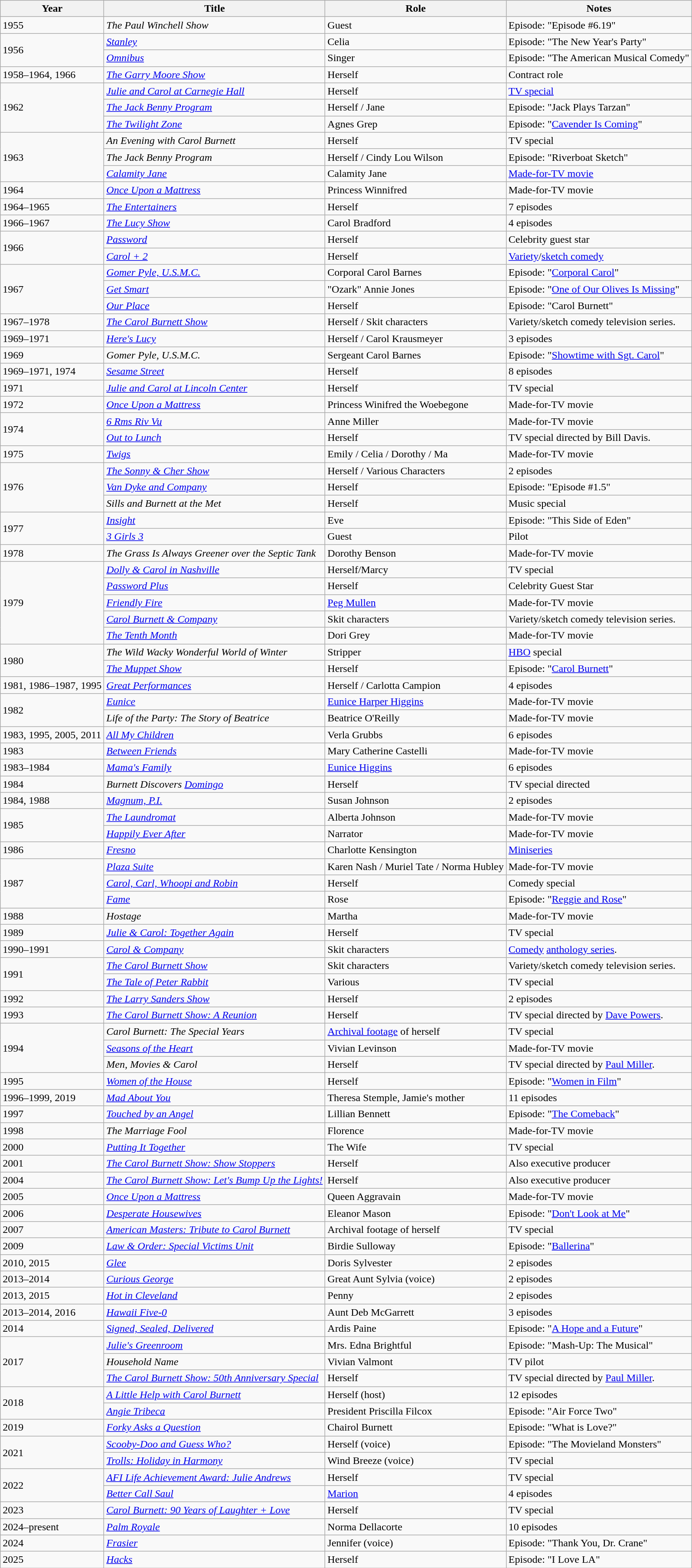<table class="wikitable sortable">
<tr>
<th>Year</th>
<th>Title</th>
<th>Role</th>
<th class="unsortable">Notes</th>
</tr>
<tr>
<td>1955</td>
<td><em>The Paul Winchell Show</em></td>
<td>Guest</td>
<td>Episode: "Episode #6.19"</td>
</tr>
<tr>
<td rowspan="2">1956</td>
<td><em><a href='#'>Stanley</a></em></td>
<td>Celia</td>
<td>Episode: "The New Year's Party"</td>
</tr>
<tr>
<td><em><a href='#'>Omnibus</a></em></td>
<td>Singer</td>
<td>Episode: "The American Musical Comedy"</td>
</tr>
<tr>
<td>1958–1964, 1966</td>
<td><em><a href='#'>The Garry Moore Show</a></em></td>
<td>Herself</td>
<td>Contract role</td>
</tr>
<tr>
<td rowspan="3">1962</td>
<td><em><a href='#'>Julie and Carol at Carnegie Hall</a></em></td>
<td>Herself</td>
<td><a href='#'>TV special</a></td>
</tr>
<tr>
<td><em><a href='#'>The Jack Benny Program</a></em></td>
<td>Herself / Jane</td>
<td>Episode: "Jack Plays Tarzan"</td>
</tr>
<tr>
<td><em><a href='#'>The Twilight Zone</a></em></td>
<td>Agnes Grep</td>
<td>Episode: "<a href='#'>Cavender Is Coming</a>"</td>
</tr>
<tr>
<td rowspan="3">1963</td>
<td><em>An Evening with Carol Burnett</em></td>
<td>Herself</td>
<td>TV special</td>
</tr>
<tr>
<td><em>The Jack Benny Program</em></td>
<td>Herself / Cindy Lou Wilson</td>
<td>Episode: "Riverboat Sketch"</td>
</tr>
<tr>
<td><em><a href='#'>Calamity Jane</a></em></td>
<td>Calamity Jane</td>
<td><a href='#'>Made-for-TV movie</a></td>
</tr>
<tr>
<td>1964</td>
<td><em><a href='#'>Once Upon a Mattress</a></em></td>
<td>Princess Winnifred</td>
<td>Made-for-TV movie</td>
</tr>
<tr>
<td>1964–1965</td>
<td><em><a href='#'>The Entertainers</a></em></td>
<td>Herself</td>
<td>7 episodes</td>
</tr>
<tr>
<td>1966–1967</td>
<td><em><a href='#'>The Lucy Show</a></em></td>
<td>Carol Bradford</td>
<td>4 episodes</td>
</tr>
<tr>
<td rowspan="2">1966</td>
<td><em><a href='#'>Password</a></em></td>
<td>Herself</td>
<td>Celebrity guest star</td>
</tr>
<tr>
<td><em><a href='#'>Carol + 2</a></em></td>
<td>Herself</td>
<td><a href='#'>Variety</a>/<a href='#'>sketch comedy</a></td>
</tr>
<tr>
<td rowspan="3">1967</td>
<td><em><a href='#'>Gomer Pyle, U.S.M.C.</a></em></td>
<td>Corporal Carol Barnes</td>
<td>Episode: "<a href='#'>Corporal Carol</a>"</td>
</tr>
<tr>
<td><em><a href='#'>Get Smart</a></em></td>
<td>"Ozark" Annie Jones</td>
<td>Episode: "<a href='#'>One of Our Olives Is Missing</a>"</td>
</tr>
<tr>
<td><em><a href='#'>Our Place</a></em></td>
<td>Herself</td>
<td>Episode: "Carol Burnett"</td>
</tr>
<tr>
<td>1967–1978</td>
<td><em><a href='#'>The Carol Burnett Show</a></em></td>
<td>Herself / Skit characters</td>
<td>Variety/sketch comedy television series.</td>
</tr>
<tr>
<td>1969–1971</td>
<td><em><a href='#'>Here's Lucy</a></em></td>
<td>Herself / Carol Krausmeyer</td>
<td>3 episodes</td>
</tr>
<tr>
<td>1969</td>
<td><em>Gomer Pyle, U.S.M.C.</em></td>
<td>Sergeant Carol Barnes</td>
<td>Episode: "<a href='#'>Showtime with Sgt. Carol</a>"</td>
</tr>
<tr>
<td>1969–1971, 1974</td>
<td><em><a href='#'>Sesame Street</a></em></td>
<td>Herself</td>
<td>8 episodes</td>
</tr>
<tr>
<td>1971</td>
<td><em><a href='#'>Julie and Carol at Lincoln Center</a></em></td>
<td>Herself</td>
<td>TV special</td>
</tr>
<tr>
<td>1972</td>
<td><em><a href='#'>Once Upon a Mattress</a></em></td>
<td>Princess Winifred the Woebegone</td>
<td>Made-for-TV movie</td>
</tr>
<tr>
<td rowspan="2">1974</td>
<td><em><a href='#'>6 Rms Riv Vu</a></em></td>
<td>Anne Miller</td>
<td>Made-for-TV movie</td>
</tr>
<tr>
<td><em><a href='#'>Out to Lunch</a></em></td>
<td>Herself</td>
<td>TV special directed by Bill Davis.</td>
</tr>
<tr>
<td>1975</td>
<td><em><a href='#'>Twigs</a></em></td>
<td>Emily / Celia / Dorothy / Ma</td>
<td>Made-for-TV movie</td>
</tr>
<tr>
<td rowspan="3">1976</td>
<td><em><a href='#'>The Sonny & Cher Show</a></em></td>
<td>Herself / Various Characters</td>
<td>2 episodes</td>
</tr>
<tr>
<td><em><a href='#'>Van Dyke and Company</a></em></td>
<td>Herself</td>
<td>Episode: "Episode #1.5"</td>
</tr>
<tr>
<td><em>Sills and Burnett at the Met</em></td>
<td>Herself</td>
<td>Music special</td>
</tr>
<tr>
<td rowspan="2">1977</td>
<td><em><a href='#'>Insight</a></em></td>
<td>Eve</td>
<td>Episode: "This Side of Eden"</td>
</tr>
<tr>
<td><em><a href='#'>3 Girls 3</a></em></td>
<td>Guest</td>
<td>Pilot</td>
</tr>
<tr>
<td>1978</td>
<td><em>The Grass Is Always Greener over the Septic Tank</em></td>
<td>Dorothy Benson</td>
<td>Made-for-TV movie</td>
</tr>
<tr>
<td rowspan="5">1979</td>
<td><em><a href='#'>Dolly & Carol in Nashville</a></em></td>
<td>Herself/Marcy</td>
<td>TV special</td>
</tr>
<tr>
<td><em><a href='#'>Password Plus</a></em></td>
<td>Herself</td>
<td>Celebrity Guest Star</td>
</tr>
<tr>
<td><em><a href='#'>Friendly Fire</a></em></td>
<td><a href='#'>Peg Mullen</a></td>
<td>Made-for-TV movie</td>
</tr>
<tr>
<td><em><a href='#'>Carol Burnett & Company</a></em></td>
<td>Skit characters</td>
<td>Variety/sketch comedy television series.</td>
</tr>
<tr>
<td><em><a href='#'>The Tenth Month</a></em></td>
<td>Dori Grey</td>
<td>Made-for-TV movie</td>
</tr>
<tr>
<td rowspan="2">1980</td>
<td><em>The Wild Wacky Wonderful World of Winter</em></td>
<td>Stripper</td>
<td><a href='#'>HBO</a> special</td>
</tr>
<tr>
<td><em><a href='#'>The Muppet Show</a></em></td>
<td>Herself</td>
<td>Episode: "<a href='#'>Carol Burnett</a>"</td>
</tr>
<tr>
<td>1981, 1986–1987, 1995</td>
<td><em><a href='#'>Great Performances</a></em></td>
<td>Herself / Carlotta Campion</td>
<td>4 episodes</td>
</tr>
<tr>
<td rowspan="2">1982</td>
<td><em><a href='#'>Eunice</a></em></td>
<td><a href='#'>Eunice Harper Higgins</a></td>
<td>Made-for-TV movie</td>
</tr>
<tr>
<td><em>Life of the Party: The Story of Beatrice</em></td>
<td>Beatrice O'Reilly</td>
<td>Made-for-TV movie</td>
</tr>
<tr>
<td>1983, 1995, 2005, 2011</td>
<td><em><a href='#'>All My Children</a></em></td>
<td>Verla Grubbs</td>
<td>6 episodes</td>
</tr>
<tr>
<td>1983</td>
<td><em><a href='#'>Between Friends</a></em></td>
<td>Mary Catherine Castelli</td>
<td>Made-for-TV movie</td>
</tr>
<tr>
<td>1983–1984</td>
<td><em><a href='#'>Mama's Family</a></em></td>
<td><a href='#'>Eunice Higgins</a></td>
<td>6 episodes</td>
</tr>
<tr>
<td>1984</td>
<td><em>Burnett Discovers <a href='#'>Domingo</a></em></td>
<td>Herself</td>
<td>TV special directed</td>
</tr>
<tr>
<td>1984, 1988</td>
<td><em><a href='#'>Magnum, P.I.</a></em></td>
<td>Susan Johnson</td>
<td>2 episodes</td>
</tr>
<tr>
<td rowspan="2">1985</td>
<td><em><a href='#'>The Laundromat</a></em></td>
<td>Alberta Johnson</td>
<td>Made-for-TV movie</td>
</tr>
<tr>
<td><em><a href='#'>Happily Ever After</a></em></td>
<td>Narrator</td>
<td>Made-for-TV movie</td>
</tr>
<tr>
<td>1986</td>
<td><em><a href='#'>Fresno</a></em></td>
<td>Charlotte Kensington</td>
<td><a href='#'>Miniseries</a></td>
</tr>
<tr>
<td rowspan="3">1987</td>
<td><em><a href='#'>Plaza Suite</a></em></td>
<td>Karen Nash / Muriel Tate / Norma Hubley</td>
<td>Made-for-TV movie</td>
</tr>
<tr>
<td><em><a href='#'>Carol, Carl, Whoopi and Robin</a></em></td>
<td>Herself</td>
<td>Comedy special</td>
</tr>
<tr>
<td><em><a href='#'>Fame</a></em></td>
<td>Rose</td>
<td>Episode: "<a href='#'>Reggie and Rose</a>"</td>
</tr>
<tr>
<td>1988</td>
<td><em>Hostage</em></td>
<td>Martha</td>
<td>Made-for-TV movie</td>
</tr>
<tr>
<td>1989</td>
<td><em><a href='#'>Julie & Carol: Together Again</a></em></td>
<td>Herself</td>
<td>TV special</td>
</tr>
<tr>
<td>1990–1991</td>
<td><em><a href='#'>Carol & Company</a></em></td>
<td>Skit characters</td>
<td><a href='#'>Comedy</a> <a href='#'>anthology series</a>.</td>
</tr>
<tr>
<td rowspan="2">1991</td>
<td><em><a href='#'>The Carol Burnett Show</a></em></td>
<td>Skit characters</td>
<td>Variety/sketch comedy television series.</td>
</tr>
<tr>
<td><em><a href='#'>The Tale of Peter Rabbit</a></em></td>
<td>Various</td>
<td>TV special</td>
</tr>
<tr>
<td>1992</td>
<td><em><a href='#'>The Larry Sanders Show</a></em></td>
<td>Herself</td>
<td>2 episodes</td>
</tr>
<tr>
<td>1993</td>
<td><em><a href='#'>The Carol Burnett Show: A Reunion</a></em></td>
<td>Herself</td>
<td>TV special directed by <a href='#'>Dave Powers</a>.</td>
</tr>
<tr>
<td rowspan="3">1994</td>
<td><em>Carol Burnett: The Special Years</em></td>
<td><a href='#'>Archival footage</a> of herself</td>
<td>TV special</td>
</tr>
<tr>
<td><em><a href='#'>Seasons of the Heart</a></em></td>
<td>Vivian Levinson</td>
<td>Made-for-TV movie</td>
</tr>
<tr>
<td><em>Men, Movies & Carol</em></td>
<td>Herself</td>
<td>TV special directed by <a href='#'>Paul Miller</a>.</td>
</tr>
<tr>
<td>1995</td>
<td><em><a href='#'>Women of the House</a></em></td>
<td>Herself</td>
<td>Episode: "<a href='#'>Women in Film</a>"</td>
</tr>
<tr>
<td>1996–1999, 2019</td>
<td><em><a href='#'>Mad About You</a></em></td>
<td>Theresa Stemple, Jamie's mother</td>
<td>11 episodes</td>
</tr>
<tr>
<td>1997</td>
<td><em><a href='#'>Touched by an Angel</a></em></td>
<td>Lillian Bennett</td>
<td>Episode: "<a href='#'>The Comeback</a>"</td>
</tr>
<tr>
<td>1998</td>
<td><em>The Marriage Fool</em></td>
<td>Florence</td>
<td>Made-for-TV movie</td>
</tr>
<tr>
<td>2000</td>
<td><em><a href='#'>Putting It Together</a></em></td>
<td>The Wife</td>
<td>TV special</td>
</tr>
<tr>
<td>2001</td>
<td><em><a href='#'>The Carol Burnett Show: Show Stoppers</a></em></td>
<td>Herself</td>
<td>Also executive producer</td>
</tr>
<tr>
<td>2004</td>
<td><em><a href='#'>The Carol Burnett Show: Let's Bump Up the Lights!</a></em></td>
<td>Herself</td>
<td>Also executive producer</td>
</tr>
<tr>
<td>2005</td>
<td><em><a href='#'>Once Upon a Mattress</a></em></td>
<td>Queen Aggravain</td>
<td>Made-for-TV movie</td>
</tr>
<tr>
<td>2006</td>
<td><em><a href='#'>Desperate Housewives</a></em></td>
<td>Eleanor Mason</td>
<td>Episode: "<a href='#'>Don't Look at Me</a>"</td>
</tr>
<tr>
<td>2007</td>
<td><em><a href='#'>American Masters: Tribute to Carol Burnett</a></em></td>
<td>Archival footage of herself</td>
<td>TV special</td>
</tr>
<tr>
<td>2009</td>
<td><em><a href='#'>Law & Order: Special Victims Unit</a></em></td>
<td>Birdie Sulloway</td>
<td>Episode: "<a href='#'>Ballerina</a>"</td>
</tr>
<tr>
<td>2010, 2015</td>
<td><em><a href='#'>Glee</a></em></td>
<td>Doris Sylvester</td>
<td>2 episodes</td>
</tr>
<tr>
<td>2013–2014</td>
<td><em><a href='#'>Curious George</a></em></td>
<td>Great Aunt Sylvia (voice)</td>
<td>2 episodes</td>
</tr>
<tr>
<td>2013, 2015</td>
<td><em><a href='#'>Hot in Cleveland</a></em></td>
<td>Penny</td>
<td>2 episodes</td>
</tr>
<tr>
<td>2013–2014, 2016</td>
<td><em><a href='#'>Hawaii Five-0</a></em></td>
<td>Aunt Deb McGarrett</td>
<td>3 episodes</td>
</tr>
<tr>
<td>2014</td>
<td><em><a href='#'>Signed, Sealed, Delivered</a></em></td>
<td>Ardis Paine</td>
<td>Episode: "<a href='#'>A Hope and a Future</a>"</td>
</tr>
<tr>
<td rowspan="3">2017</td>
<td><em><a href='#'>Julie's Greenroom</a></em></td>
<td>Mrs. Edna Brightful</td>
<td>Episode: "Mash-Up: The Musical"</td>
</tr>
<tr>
<td><em>Household Name</em></td>
<td>Vivian Valmont</td>
<td>TV pilot</td>
</tr>
<tr>
<td><em><a href='#'>The Carol Burnett Show: 50th Anniversary Special</a></em></td>
<td>Herself</td>
<td>TV special directed by <a href='#'>Paul Miller</a>.</td>
</tr>
<tr>
<td rowspan="2">2018</td>
<td><em><a href='#'>A Little Help with Carol Burnett</a></em></td>
<td>Herself (host)</td>
<td>12 episodes</td>
</tr>
<tr>
<td><em><a href='#'>Angie Tribeca</a></em></td>
<td>President Priscilla Filcox</td>
<td>Episode: "Air Force Two"</td>
</tr>
<tr>
<td>2019</td>
<td><em><a href='#'>Forky Asks a Question</a></em></td>
<td>Chairol Burnett</td>
<td>Episode: "What is Love?"</td>
</tr>
<tr>
<td rowspan="2">2021</td>
<td><em><a href='#'>Scooby-Doo and Guess Who?</a></em></td>
<td>Herself (voice)</td>
<td>Episode: "The Movieland Monsters"</td>
</tr>
<tr>
<td><em><a href='#'>Trolls: Holiday in Harmony</a></em></td>
<td>Wind Breeze (voice)</td>
<td>TV special</td>
</tr>
<tr>
<td rowspan="2">2022</td>
<td><em><a href='#'>AFI Life Achievement Award: Julie Andrews</a></em></td>
<td>Herself</td>
<td>TV special</td>
</tr>
<tr>
<td><em><a href='#'>Better Call Saul</a></em></td>
<td><a href='#'>Marion</a></td>
<td>4 episodes</td>
</tr>
<tr>
<td>2023</td>
<td><em><a href='#'>Carol Burnett: 90 Years of Laughter + Love</a></em></td>
<td>Herself</td>
<td>TV special</td>
</tr>
<tr>
<td>2024–present</td>
<td><em><a href='#'>Palm Royale</a></em></td>
<td>Norma Dellacorte</td>
<td>10 episodes</td>
</tr>
<tr>
<td>2024</td>
<td><em><a href='#'>Frasier</a></em></td>
<td>Jennifer (voice)</td>
<td>Episode: "Thank You, Dr. Crane"</td>
</tr>
<tr>
<td>2025</td>
<td><em><a href='#'>Hacks</a></em></td>
<td>Herself</td>
<td>Episode: "I Love LA"</td>
</tr>
</table>
